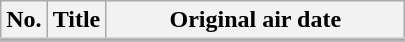<table class="wikitable">
<tr style="border-bottom: 3px solid #C0C0C0;">
<th style="width:1em;">No.</th>
<th>Title</th>
<th style="width:12em;">Original air date</th>
</tr>
<tr>
</tr>
</table>
